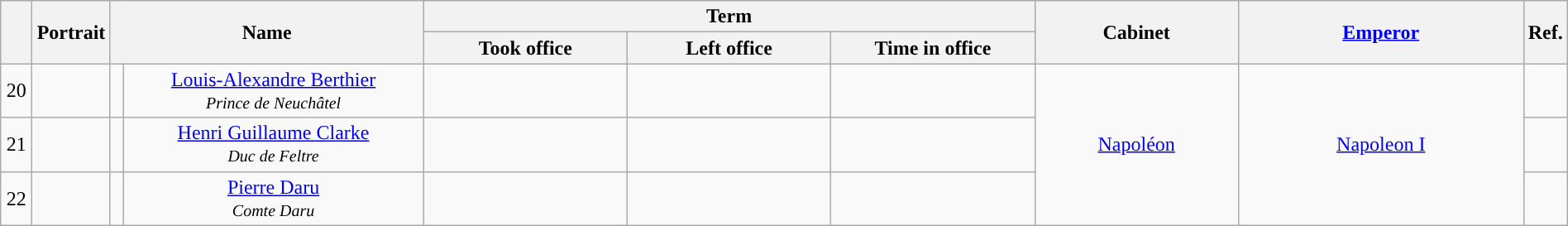<table class="wikitable" style="text-align:center; width:100%">
<tr>
<th style="width:2%" rowspan=2></th>
<th style="width:5%" rowspan=2>Portrait</th>
<th style="width:20%" rowspan=2, colspan=2>Name</th>
<th colspan=3>Term</th>
<th style="width:13%" rowspan=2>Cabinet</th>
<th rowspan=2><a href='#'>Emperor</a></th>
<th style="width:2%" rowspan=2>Ref.</th>
</tr>
<tr>
<th style="width:13%">Took office</th>
<th style="width:13%">Left office</th>
<th style="width:13%">Time in office</th>
</tr>
<tr>
<td>20</td>
<td></td>
<td style="background:"></td>
<td><a href='#'>Louis-Alexandre Berthier</a><br><small><em>Prince de Neuchâtel</em></small></td>
<td></td>
<td></td>
<td></td>
<td rowspan=3><a href='#'>Napoléon</a></td>
<td rowspan=3><a href='#'>Napoleon I</a></td>
<td></td>
</tr>
<tr>
<td>21</td>
<td></td>
<td style="background:"></td>
<td><a href='#'>Henri Guillaume Clarke</a><br><small><em>Duc de Feltre</em></small></td>
<td></td>
<td></td>
<td></td>
<td></td>
</tr>
<tr>
<td>22</td>
<td></td>
<td style="background:"></td>
<td><a href='#'>Pierre Daru</a><br><small><em>Comte Daru</em></small></td>
<td></td>
<td></td>
<td></td>
<td></td>
</tr>
</table>
